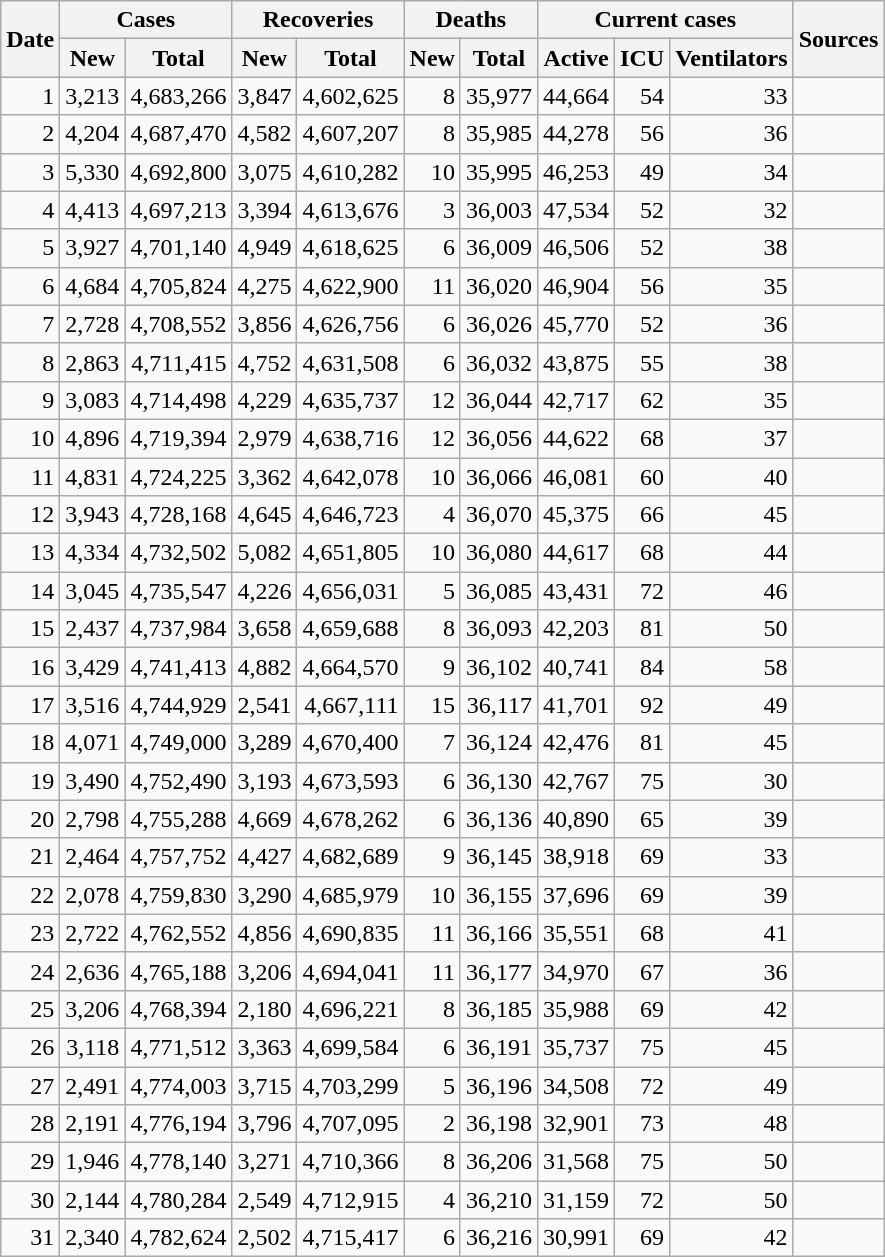<table class="wikitable sortable mw-collapsible mw-collapsed sticky-header-multi sort-under" style="text-align:right;">
<tr>
<th rowspan=2>Date</th>
<th colspan=2>Cases</th>
<th colspan=2>Recoveries</th>
<th colspan=2>Deaths</th>
<th colspan=3>Current cases</th>
<th rowspan=2 class="unsortable">Sources</th>
</tr>
<tr>
<th>New</th>
<th>Total</th>
<th>New</th>
<th>Total</th>
<th>New</th>
<th>Total</th>
<th>Active</th>
<th>ICU</th>
<th>Ventilators</th>
</tr>
<tr>
<td>1</td>
<td>3,213</td>
<td>4,683,266</td>
<td>3,847</td>
<td>4,602,625</td>
<td>8</td>
<td>35,977</td>
<td>44,664</td>
<td>54</td>
<td>33</td>
<td></td>
</tr>
<tr>
<td>2</td>
<td>4,204</td>
<td>4,687,470</td>
<td>4,582</td>
<td>4,607,207</td>
<td>8</td>
<td>35,985</td>
<td>44,278</td>
<td>56</td>
<td>36</td>
<td></td>
</tr>
<tr>
<td>3</td>
<td>5,330</td>
<td>4,692,800</td>
<td>3,075</td>
<td>4,610,282</td>
<td>10</td>
<td>35,995</td>
<td>46,253</td>
<td>49</td>
<td>34</td>
<td></td>
</tr>
<tr>
<td>4</td>
<td>4,413</td>
<td>4,697,213</td>
<td>3,394</td>
<td>4,613,676</td>
<td>3</td>
<td>36,003</td>
<td>47,534</td>
<td>52</td>
<td>32</td>
<td></td>
</tr>
<tr>
<td>5</td>
<td>3,927</td>
<td>4,701,140</td>
<td>4,949</td>
<td>4,618,625</td>
<td>6</td>
<td>36,009</td>
<td>46,506</td>
<td>52</td>
<td>38</td>
<td></td>
</tr>
<tr>
<td>6</td>
<td>4,684</td>
<td>4,705,824</td>
<td>4,275</td>
<td>4,622,900</td>
<td>11</td>
<td>36,020</td>
<td>46,904</td>
<td>56</td>
<td>35</td>
<td></td>
</tr>
<tr>
<td>7</td>
<td>2,728</td>
<td>4,708,552</td>
<td>3,856</td>
<td>4,626,756</td>
<td>6</td>
<td>36,026</td>
<td>45,770</td>
<td>52</td>
<td>36</td>
<td></td>
</tr>
<tr>
<td>8</td>
<td>2,863</td>
<td>4,711,415</td>
<td>4,752</td>
<td>4,631,508</td>
<td>6</td>
<td>36,032</td>
<td>43,875</td>
<td>55</td>
<td>38</td>
<td></td>
</tr>
<tr>
<td>9</td>
<td>3,083</td>
<td>4,714,498</td>
<td>4,229</td>
<td>4,635,737</td>
<td>12</td>
<td>36,044</td>
<td>42,717</td>
<td>62</td>
<td>35</td>
<td></td>
</tr>
<tr>
<td>10</td>
<td>4,896</td>
<td>4,719,394</td>
<td>2,979</td>
<td>4,638,716</td>
<td>12</td>
<td>36,056</td>
<td>44,622</td>
<td>68</td>
<td>37</td>
<td></td>
</tr>
<tr>
<td>11</td>
<td>4,831</td>
<td>4,724,225</td>
<td>3,362</td>
<td>4,642,078</td>
<td>10</td>
<td>36,066</td>
<td>46,081</td>
<td>60</td>
<td>40</td>
<td></td>
</tr>
<tr>
<td>12</td>
<td>3,943</td>
<td>4,728,168</td>
<td>4,645</td>
<td>4,646,723</td>
<td>4</td>
<td>36,070</td>
<td>45,375</td>
<td>66</td>
<td>45</td>
<td></td>
</tr>
<tr>
<td>13</td>
<td>4,334</td>
<td>4,732,502</td>
<td>5,082</td>
<td>4,651,805</td>
<td>10</td>
<td>36,080</td>
<td>44,617</td>
<td>68</td>
<td>44</td>
<td></td>
</tr>
<tr>
<td>14</td>
<td>3,045</td>
<td>4,735,547</td>
<td>4,226</td>
<td>4,656,031</td>
<td>5</td>
<td>36,085</td>
<td>43,431</td>
<td>72</td>
<td>46</td>
<td></td>
</tr>
<tr>
<td>15</td>
<td>2,437</td>
<td>4,737,984</td>
<td>3,658</td>
<td>4,659,688</td>
<td>8</td>
<td>36,093</td>
<td>42,203</td>
<td>81</td>
<td>50</td>
<td></td>
</tr>
<tr>
<td>16</td>
<td>3,429</td>
<td>4,741,413</td>
<td>4,882</td>
<td>4,664,570</td>
<td>9</td>
<td>36,102</td>
<td>40,741</td>
<td>84</td>
<td>58</td>
<td></td>
</tr>
<tr>
<td>17</td>
<td>3,516</td>
<td>4,744,929</td>
<td>2,541</td>
<td>4,667,111</td>
<td>15</td>
<td>36,117</td>
<td>41,701</td>
<td>92</td>
<td>49</td>
<td></td>
</tr>
<tr>
<td>18</td>
<td>4,071</td>
<td>4,749,000</td>
<td>3,289</td>
<td>4,670,400</td>
<td>7</td>
<td>36,124</td>
<td>42,476</td>
<td>81</td>
<td>45</td>
<td></td>
</tr>
<tr>
<td>19</td>
<td>3,490</td>
<td>4,752,490</td>
<td>3,193</td>
<td>4,673,593</td>
<td>6</td>
<td>36,130</td>
<td>42,767</td>
<td>75</td>
<td>30</td>
<td></td>
</tr>
<tr>
<td>20</td>
<td>2,798</td>
<td>4,755,288</td>
<td>4,669</td>
<td>4,678,262</td>
<td>6</td>
<td>36,136</td>
<td>40,890</td>
<td>65</td>
<td>39</td>
<td></td>
</tr>
<tr>
<td>21</td>
<td>2,464</td>
<td>4,757,752</td>
<td>4,427</td>
<td>4,682,689</td>
<td>9</td>
<td>36,145</td>
<td>38,918</td>
<td>69</td>
<td>33</td>
<td></td>
</tr>
<tr>
<td>22</td>
<td>2,078</td>
<td>4,759,830</td>
<td>3,290</td>
<td>4,685,979</td>
<td>10</td>
<td>36,155</td>
<td>37,696</td>
<td>69</td>
<td>39</td>
<td></td>
</tr>
<tr>
<td>23</td>
<td>2,722</td>
<td>4,762,552</td>
<td>4,856</td>
<td>4,690,835</td>
<td>11</td>
<td>36,166</td>
<td>35,551</td>
<td>68</td>
<td>41</td>
<td></td>
</tr>
<tr>
<td>24</td>
<td>2,636</td>
<td>4,765,188</td>
<td>3,206</td>
<td>4,694,041</td>
<td>11</td>
<td>36,177</td>
<td>34,970</td>
<td>67</td>
<td>36</td>
<td></td>
</tr>
<tr>
<td>25</td>
<td>3,206</td>
<td>4,768,394</td>
<td>2,180</td>
<td>4,696,221</td>
<td>8</td>
<td>36,185</td>
<td>35,988</td>
<td>69</td>
<td>42</td>
<td></td>
</tr>
<tr>
<td>26</td>
<td>3,118</td>
<td>4,771,512</td>
<td>3,363</td>
<td>4,699,584</td>
<td>6</td>
<td>36,191</td>
<td>35,737</td>
<td>75</td>
<td>45</td>
<td></td>
</tr>
<tr>
<td>27</td>
<td>2,491</td>
<td>4,774,003</td>
<td>3,715</td>
<td>4,703,299</td>
<td>5</td>
<td>36,196</td>
<td>34,508</td>
<td>72</td>
<td>49</td>
<td></td>
</tr>
<tr>
<td>28</td>
<td>2,191</td>
<td>4,776,194</td>
<td>3,796</td>
<td>4,707,095</td>
<td>2</td>
<td>36,198</td>
<td>32,901</td>
<td>73</td>
<td>48</td>
<td></td>
</tr>
<tr>
<td>29</td>
<td>1,946</td>
<td>4,778,140</td>
<td>3,271</td>
<td>4,710,366</td>
<td>8</td>
<td>36,206</td>
<td>31,568</td>
<td>75</td>
<td>50</td>
<td></td>
</tr>
<tr>
<td>30</td>
<td>2,144</td>
<td>4,780,284</td>
<td>2,549</td>
<td>4,712,915</td>
<td>4</td>
<td>36,210</td>
<td>31,159</td>
<td>72</td>
<td>50</td>
<td></td>
</tr>
<tr>
<td>31</td>
<td>2,340</td>
<td>4,782,624</td>
<td>2,502</td>
<td>4,715,417</td>
<td>6</td>
<td>36,216</td>
<td>30,991</td>
<td>69</td>
<td>42</td>
<td></td>
</tr>
</table>
